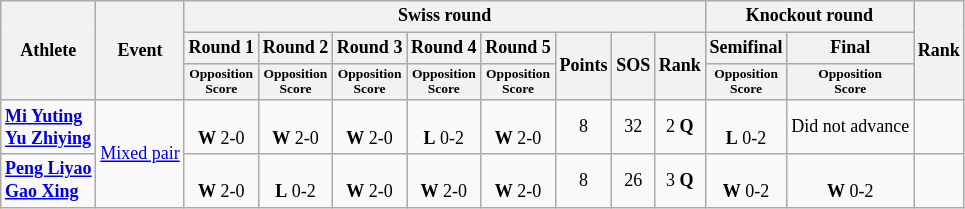<table class="wikitable" style="font-size:75%">
<tr>
<th rowspan="3">Athlete</th>
<th rowspan="3">Event</th>
<th colspan=8>Swiss round</th>
<th colspan=2>Knockout round</th>
<th rowspan="3">Rank</th>
</tr>
<tr>
<th>Round 1</th>
<th>Round 2</th>
<th>Round 3</th>
<th>Round 4</th>
<th>Round 5</th>
<th rowspan=2>Points</th>
<th rowspan=2>SOS</th>
<th rowspan=2>Rank</th>
<th>Semifinal</th>
<th>Final</th>
</tr>
<tr style="font-size:75%", align="center">
<th>Opposition<br>Score</th>
<th>Opposition<br>Score</th>
<th>Opposition<br>Score</th>
<th>Opposition<br>Score</th>
<th>Opposition<br>Score</th>
<th>Opposition<br>Score</th>
<th>Opposition<br>Score</th>
</tr>
<tr align="center">
<td align=left><strong><a href='#'>Mi Yuting</a><br><a href='#'>Yu Zhiying</a></strong></td>
<td align=left rowspan=2><a href='#'>Mixed pair</a></td>
<td><br><strong>W</strong> 2-0</td>
<td><br><strong>W</strong> 2-0</td>
<td><br><strong>W</strong> 2-0</td>
<td><br><strong>L</strong> 0-2</td>
<td><br><strong>W</strong> 2-0</td>
<td>8</td>
<td>32</td>
<td>2 <strong>Q</strong></td>
<td><br><strong>L</strong> 0-2</td>
<td>Did not advance</td>
<td></td>
</tr>
<tr align="center">
<td align=left><strong><a href='#'>Peng Liyao</a><br><a href='#'>Gao Xing</a></strong></td>
<td><br><strong>W</strong> 2-0</td>
<td><br><strong>L</strong> 0-2</td>
<td><br><strong>W</strong> 2-0</td>
<td><br><strong>W</strong> 2-0</td>
<td><br><strong>W</strong> 2-0</td>
<td>8</td>
<td>26</td>
<td>3 <strong>Q</strong></td>
<td><br><strong>W</strong> 0-2</td>
<td><br><strong>W</strong> 0-2</td>
<td></td>
</tr>
</table>
